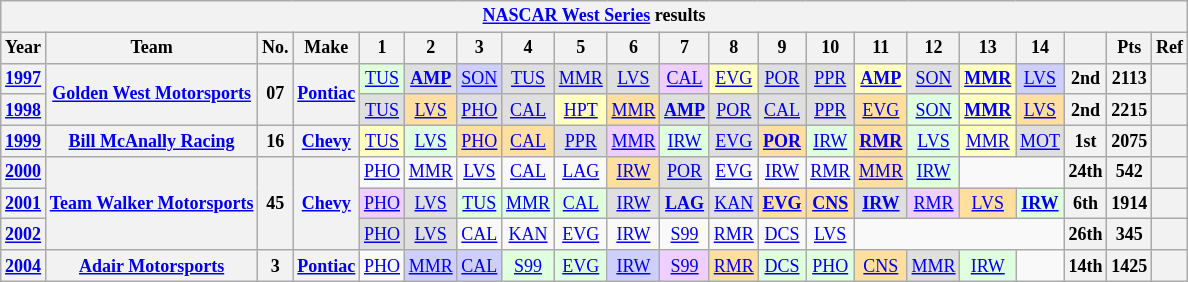<table class="wikitable" style="text-align:center; font-size:75%">
<tr>
<th colspan=22><a href='#'>NASCAR West Series</a> results</th>
</tr>
<tr>
<th>Year</th>
<th>Team</th>
<th>No.</th>
<th>Make</th>
<th>1</th>
<th>2</th>
<th>3</th>
<th>4</th>
<th>5</th>
<th>6</th>
<th>7</th>
<th>8</th>
<th>9</th>
<th>10</th>
<th>11</th>
<th>12</th>
<th>13</th>
<th>14</th>
<th></th>
<th>Pts</th>
<th>Ref</th>
</tr>
<tr>
<th><a href='#'>1997</a></th>
<th rowspan=2><a href='#'>Golden West Motorsports</a></th>
<th rowspan=2>07</th>
<th rowspan=2><a href='#'>Pontiac</a></th>
<td style="background:#DFFFDF;"><a href='#'>TUS</a><br></td>
<td style="background:#DFDFDF;"><strong><a href='#'>AMP</a></strong><br></td>
<td style="background:#CFCFFF;"><a href='#'>SON</a><br></td>
<td style="background:#DFDFDF;"><a href='#'>TUS</a><br></td>
<td style="background:#DFDFDF;"><a href='#'>MMR</a><br></td>
<td style="background:#DFDFDF;"><a href='#'>LVS</a><br></td>
<td style="background:#EFCFFF;"><a href='#'>CAL</a><br></td>
<td style="background:#FFFFBF;"><a href='#'>EVG</a><br></td>
<td style="background:#DFDFDF;"><a href='#'>POR</a><br></td>
<td style="background:#DFDFDF;"><a href='#'>PPR</a><br></td>
<td style="background:#FFFFBF;"><strong><a href='#'>AMP</a></strong><br></td>
<td style="background:#DFDFDF;"><a href='#'>SON</a><br></td>
<td style="background:#FFFFBF;"><strong><a href='#'>MMR</a></strong><br></td>
<td style="background:#CFCFFF;"><a href='#'>LVS</a><br></td>
<th>2nd</th>
<th>2113</th>
<th></th>
</tr>
<tr>
<th><a href='#'>1998</a></th>
<td style="background:#DFDFDF;"><a href='#'>TUS</a><br></td>
<td style="background:#FFDF9F;"><a href='#'>LVS</a><br></td>
<td style="background:#DFDFDF;"><a href='#'>PHO</a><br></td>
<td style="background:#DFDFDF;"><a href='#'>CAL</a><br></td>
<td style="background:#FFFFBF;"><a href='#'>HPT</a><br></td>
<td style="background:#FFDF9F;"><a href='#'>MMR</a><br></td>
<td style="background:#DFDFDF;"><strong><a href='#'>AMP</a></strong><br></td>
<td style="background:#DFDFDF;"><a href='#'>POR</a><br></td>
<td style="background:#DFDFDF;"><a href='#'>CAL</a><br></td>
<td style="background:#DFDFDF;"><a href='#'>PPR</a><br></td>
<td style="background:#FFDF9F;"><a href='#'>EVG</a><br></td>
<td style="background:#DFFFDF;"><a href='#'>SON</a><br></td>
<td style="background:#FFFFBF;"><strong><a href='#'>MMR</a></strong><br></td>
<td style="background:#FFDF9F;"><a href='#'>LVS</a><br></td>
<th>2nd</th>
<th>2215</th>
<th></th>
</tr>
<tr>
<th><a href='#'>1999</a></th>
<th><a href='#'>Bill McAnally Racing</a></th>
<th>16</th>
<th><a href='#'>Chevy</a></th>
<td style="background:#FFFFBF;"><a href='#'>TUS</a><br></td>
<td style="background:#DFFFDF;"><a href='#'>LVS</a><br></td>
<td style="background:#FFDF9F;"><a href='#'>PHO</a><br></td>
<td style="background:#FFDF9F;"><a href='#'>CAL</a><br></td>
<td style="background:#DFDFDF;"><a href='#'>PPR</a><br></td>
<td style="background:#EFCFFF;"><a href='#'>MMR</a><br></td>
<td style="background:#DFFFDF;"><a href='#'>IRW</a><br></td>
<td style="background:#DFDFDF;"><a href='#'>EVG</a><br></td>
<td style="background:#FFDF9F;"><strong><a href='#'>POR</a></strong><br></td>
<td style="background:#DFFFDF;"><a href='#'>IRW</a><br></td>
<td style="background:#FFDF9F;"><strong><a href='#'>RMR</a></strong><br></td>
<td style="background:#DFFFDF;"><a href='#'>LVS</a><br></td>
<td style="background:#FFFFBF;"><a href='#'>MMR</a><br></td>
<td style="background:#DFDFDF;"><a href='#'>MOT</a><br></td>
<th>1st</th>
<th>2075</th>
<th></th>
</tr>
<tr>
<th><a href='#'>2000</a></th>
<th rowspan=3><a href='#'>Team Walker Motorsports</a></th>
<th rowspan=3>45</th>
<th rowspan=3><a href='#'>Chevy</a></th>
<td><a href='#'>PHO</a></td>
<td><a href='#'>MMR</a></td>
<td><a href='#'>LVS</a></td>
<td><a href='#'>CAL</a></td>
<td><a href='#'>LAG</a></td>
<td style="background:#FFDF9F;"><a href='#'>IRW</a><br></td>
<td style="background:#DFDFDF;"><a href='#'>POR</a><br></td>
<td><a href='#'>EVG</a></td>
<td><a href='#'>IRW</a></td>
<td><a href='#'>RMR</a></td>
<td style="background:#FFDF9F;"><a href='#'>MMR</a><br></td>
<td style="background:#DFFFDF;"><a href='#'>IRW</a><br></td>
<td colspan=2></td>
<th>24th</th>
<th>542</th>
<th></th>
</tr>
<tr>
<th><a href='#'>2001</a></th>
<td style="background:#EFCFFF;"><a href='#'>PHO</a><br></td>
<td style="background:#DFDFDF;"><a href='#'>LVS</a><br></td>
<td style="background:#DFFFDF;"><a href='#'>TUS</a><br></td>
<td style="background:#DFFFDF;"><a href='#'>MMR</a><br></td>
<td style="background:#DFFFDF;"><a href='#'>CAL</a><br></td>
<td style="background:#DFDFDF;"><a href='#'>IRW</a><br></td>
<td style="background:#DFDFDF;"><strong><a href='#'>LAG</a></strong><br></td>
<td style="background:#DFDFDF;"><a href='#'>KAN</a><br></td>
<td style="background:#FFDF9F;"><strong><a href='#'>EVG</a></strong><br></td>
<td style="background:#FFDF9F;"><strong><a href='#'>CNS</a></strong><br></td>
<td style="background:#DFDFDF;"><strong><a href='#'>IRW</a></strong><br></td>
<td style="background:#EFCFFF;"><a href='#'>RMR</a><br></td>
<td style="background:#FFDF9F;"><a href='#'>LVS</a><br></td>
<td style="background:#DFFFDF;"><strong><a href='#'>IRW</a></strong><br></td>
<th>6th</th>
<th>1914</th>
<th></th>
</tr>
<tr>
<th><a href='#'>2002</a></th>
<td style="background:#DFDFDF;"><a href='#'>PHO</a><br></td>
<td style="background:#DFDFDF;"><a href='#'>LVS</a><br></td>
<td><a href='#'>CAL</a></td>
<td><a href='#'>KAN</a></td>
<td><a href='#'>EVG</a></td>
<td><a href='#'>IRW</a></td>
<td><a href='#'>S99</a></td>
<td><a href='#'>RMR</a></td>
<td><a href='#'>DCS</a></td>
<td><a href='#'>LVS</a></td>
<td colspan=4></td>
<th>26th</th>
<th>345</th>
<th></th>
</tr>
<tr>
<th><a href='#'>2004</a></th>
<th><a href='#'>Adair Motorsports</a></th>
<th>3</th>
<th><a href='#'>Pontiac</a></th>
<td><a href='#'>PHO</a></td>
<td style="background:#CFCFFF;"><a href='#'>MMR</a><br></td>
<td style="background:#CFCFFF;"><a href='#'>CAL</a><br></td>
<td style="background:#DFFFDF;"><a href='#'>S99</a><br></td>
<td style="background:#DFFFDF;"><a href='#'>EVG</a><br></td>
<td style="background:#CFCFFF;"><a href='#'>IRW</a><br></td>
<td style="background:#EFCFFF;"><a href='#'>S99</a><br></td>
<td style="background:#FFDF9F;"><a href='#'>RMR</a><br></td>
<td style="background:#DFFFDF;"><a href='#'>DCS</a><br></td>
<td style="background:#DFFFDF;"><a href='#'>PHO</a><br></td>
<td style="background:#FFDF9F;"><a href='#'>CNS</a><br></td>
<td style="background:#DFDFDF;"><a href='#'>MMR</a><br></td>
<td style="background:#DFFFDF;"><a href='#'>IRW</a><br></td>
<td></td>
<th>14th</th>
<th>1425</th>
<th></th>
</tr>
</table>
